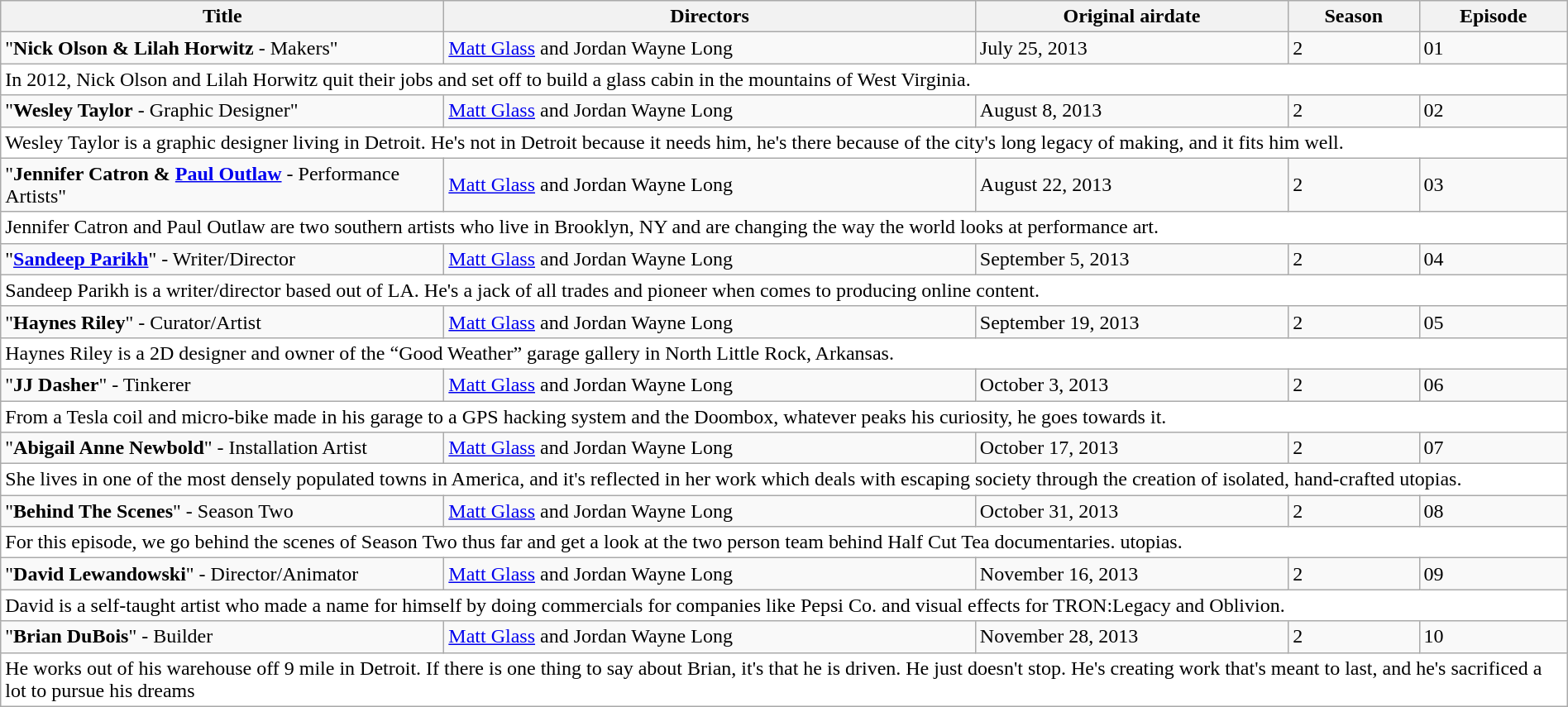<table class="wikitable" style="width:100%;">
<tr>
<th style="width:350px;">Title</th>
<th style="text-align:center;">Directors</th>
<th style="text-align:center;">Original airdate</th>
<th style="text-align:center;">Season</th>
<th>Episode</th>
</tr>
<tr>
<td>"<strong>Nick Olson & Lilah Horwitz</strong> - Makers"</td>
<td><a href='#'>Matt Glass</a> and Jordan Wayne Long</td>
<td>July 25, 2013</td>
<td>2</td>
<td>01</td>
</tr>
<tr>
<td colspan="6" style="background:#fff;">In 2012, Nick Olson and Lilah Horwitz quit their jobs and set off to build a glass cabin in the mountains of West Virginia.</td>
</tr>
<tr>
<td>"<strong>Wesley Taylor</strong> - Graphic Designer"</td>
<td><a href='#'>Matt Glass</a> and Jordan Wayne Long</td>
<td>August 8, 2013</td>
<td>2</td>
<td>02</td>
</tr>
<tr>
<td colspan="6" style="background:#fff;">Wesley Taylor is a graphic designer living in Detroit. He's not in Detroit because it needs him, he's there because of the city's long legacy of making, and it fits him well.</td>
</tr>
<tr>
<td>"<strong>Jennifer Catron & <a href='#'>Paul Outlaw</a></strong> - Performance Artists"</td>
<td><a href='#'>Matt Glass</a> and Jordan Wayne Long</td>
<td>August 22, 2013</td>
<td>2</td>
<td>03</td>
</tr>
<tr>
<td colspan="6" style="background:#fff;">Jennifer Catron and Paul Outlaw are two southern artists who live in Brooklyn, NY and are changing the way the world looks at performance art.</td>
</tr>
<tr>
<td>"<strong><a href='#'>Sandeep Parikh</a></strong>" - Writer/Director</td>
<td><a href='#'>Matt Glass</a> and Jordan Wayne Long</td>
<td>September 5, 2013</td>
<td>2</td>
<td>04</td>
</tr>
<tr>
<td colspan="6" style="background:#fff;">Sandeep Parikh is a writer/director based out of LA. He's a jack of all trades and pioneer when comes to producing online content.</td>
</tr>
<tr>
<td>"<strong>Haynes Riley</strong>" - Curator/Artist</td>
<td><a href='#'>Matt Glass</a> and Jordan Wayne Long</td>
<td>September 19, 2013</td>
<td>2</td>
<td>05</td>
</tr>
<tr>
<td colspan="6" style="background:#fff;">Haynes Riley is a 2D designer and owner of the “Good Weather” garage gallery in North Little Rock, Arkansas.</td>
</tr>
<tr>
<td>"<strong>JJ Dasher</strong>" - Tinkerer</td>
<td><a href='#'>Matt Glass</a> and Jordan Wayne Long</td>
<td>October 3, 2013</td>
<td>2</td>
<td>06</td>
</tr>
<tr>
<td colspan="6" style="background:#fff;">From a Tesla coil and micro-bike made in his garage to a GPS hacking system and the Doombox, whatever peaks his curiosity, he goes towards it.</td>
</tr>
<tr>
<td>"<strong>Abigail Anne Newbold</strong>" - Installation Artist</td>
<td><a href='#'>Matt Glass</a> and Jordan Wayne Long</td>
<td>October 17, 2013</td>
<td>2</td>
<td>07</td>
</tr>
<tr>
<td colspan="6" style="background:#fff;">She lives in one of the most densely populated towns in America, and it's reflected in her work which deals with escaping society through the creation of isolated, hand-crafted utopias.</td>
</tr>
<tr>
<td>"<strong>Behind The Scenes</strong>" - Season Two</td>
<td><a href='#'>Matt Glass</a> and Jordan Wayne Long</td>
<td>October 31, 2013</td>
<td>2</td>
<td>08</td>
</tr>
<tr>
<td colspan="6" style="background:#fff;">For this episode, we go behind the scenes of Season Two thus far and get a look at the two person team behind Half Cut Tea documentaries. utopias.</td>
</tr>
<tr>
<td>"<strong>David Lewandowski</strong>" - Director/Animator</td>
<td><a href='#'>Matt Glass</a> and Jordan Wayne Long</td>
<td>November 16, 2013</td>
<td>2</td>
<td>09</td>
</tr>
<tr>
<td colspan="6" style="background:#fff;">David is a self-taught artist who made a name for himself by doing commercials for companies like Pepsi Co. and visual effects for TRON:Legacy and Oblivion.</td>
</tr>
<tr>
<td>"<strong>Brian DuBois</strong>" - Builder</td>
<td><a href='#'>Matt Glass</a> and Jordan Wayne Long</td>
<td>November 28, 2013</td>
<td>2</td>
<td>10</td>
</tr>
<tr>
<td colspan="6" style="background:#fff;">He works out of his warehouse off 9 mile in Detroit. If there is one thing to say about Brian, it's that he is driven. He just doesn't stop. He's creating work that's meant to last, and he's sacrificed a lot to pursue his dreams</td>
</tr>
</table>
